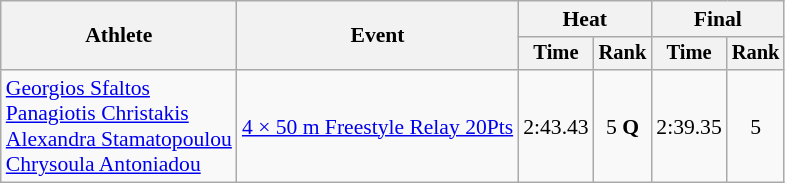<table class=wikitable style="font-size:90%">
<tr>
<th rowspan="2">Athlete</th>
<th rowspan="2">Event</th>
<th colspan="2">Heat</th>
<th colspan="2">Final</th>
</tr>
<tr style="font-size:95%">
<th>Time</th>
<th>Rank</th>
<th>Time</th>
<th>Rank</th>
</tr>
<tr align=center>
<td align=left><a href='#'>Georgios Sfaltos</a><br><a href='#'>Panagiotis Christakis</a><br><a href='#'>Alexandra Stamatopoulou</a><br><a href='#'>Chrysoula Antoniadou</a></td>
<td align=left><a href='#'>4 × 50 m Freestyle Relay 20Pts</a></td>
<td>2:43.43</td>
<td>5 <strong>Q</strong></td>
<td>2:39.35</td>
<td>5</td>
</tr>
</table>
